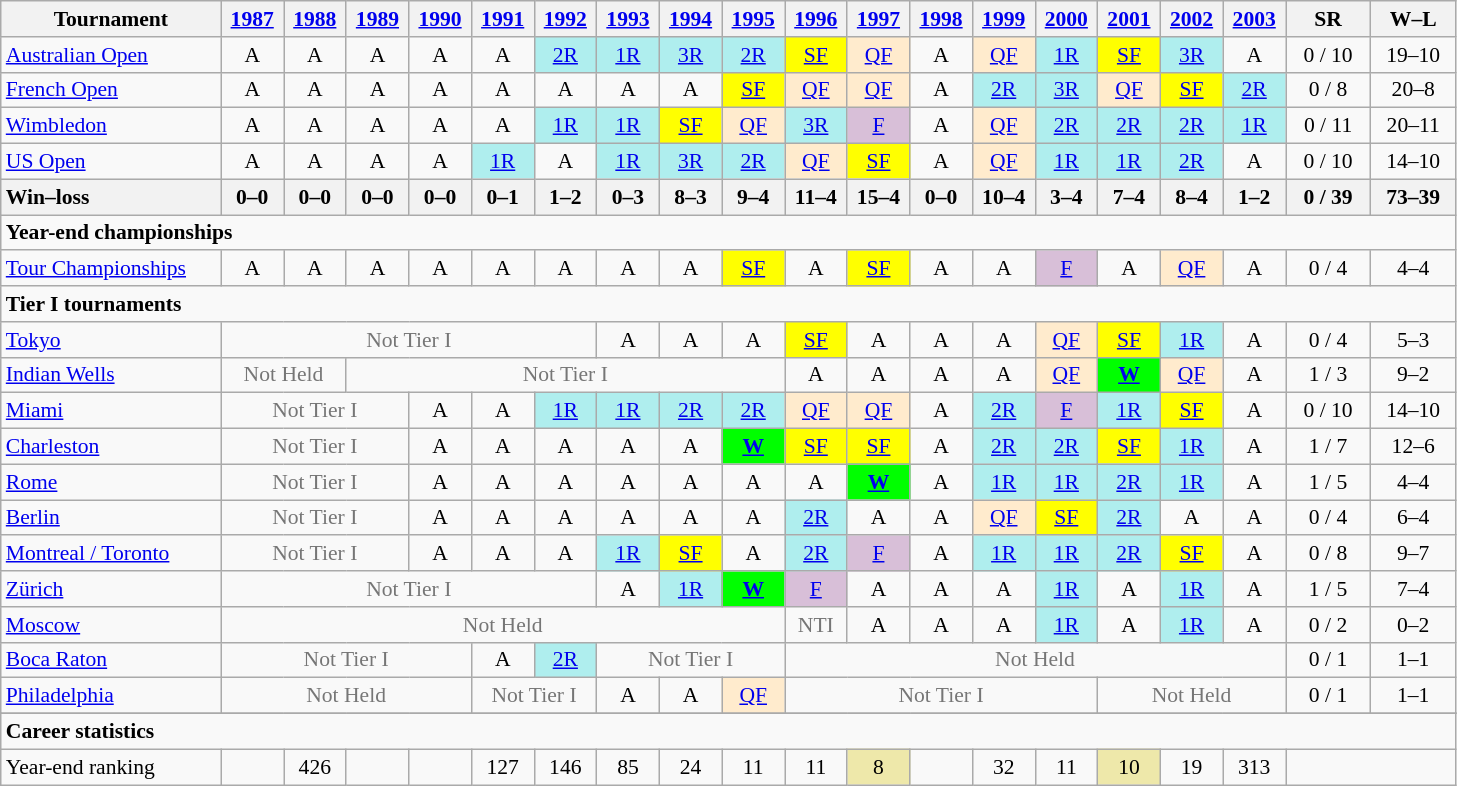<table class=wikitable style=text-align:center;font-size:90%>
<tr>
<th width=140>Tournament</th>
<th width=35><a href='#'>1987</a></th>
<th width=35><a href='#'>1988</a></th>
<th width=35><a href='#'>1989</a></th>
<th width=35><a href='#'>1990</a></th>
<th width=35><a href='#'>1991</a></th>
<th width=35><a href='#'>1992</a></th>
<th width=35><a href='#'>1993</a></th>
<th width=35><a href='#'>1994</a></th>
<th width=35><a href='#'>1995</a></th>
<th width=35><a href='#'>1996</a></th>
<th width=35><a href='#'>1997</a></th>
<th width=35><a href='#'>1998</a></th>
<th width=35><a href='#'>1999</a></th>
<th width=35><a href='#'>2000</a></th>
<th width=35><a href='#'>2001</a></th>
<th width=35><a href='#'>2002</a></th>
<th width=35><a href='#'>2003</a></th>
<th width=50>SR</th>
<th width=50>W–L</th>
</tr>
<tr>
<td align=left><a href='#'>Australian Open</a></td>
<td>A</td>
<td>A</td>
<td>A</td>
<td>A</td>
<td>A</td>
<td bgcolor=afeeee><a href='#'>2R</a></td>
<td bgcolor=afeeee><a href='#'>1R</a></td>
<td bgcolor=afeeee><a href='#'>3R</a></td>
<td bgcolor=afeeee><a href='#'>2R</a></td>
<td bgcolor=yellow><a href='#'>SF</a></td>
<td bgcolor=ffebcd><a href='#'>QF</a></td>
<td>A</td>
<td bgcolor=ffebcd><a href='#'>QF</a></td>
<td bgcolor=afeeee><a href='#'>1R</a></td>
<td bgcolor=yellow><a href='#'>SF</a></td>
<td bgcolor=afeeee><a href='#'>3R</a></td>
<td>A</td>
<td>0 / 10</td>
<td>19–10</td>
</tr>
<tr>
<td align=left><a href='#'>French Open</a></td>
<td>A</td>
<td>A</td>
<td>A</td>
<td>A</td>
<td>A</td>
<td>A</td>
<td>A</td>
<td>A</td>
<td bgcolor=yellow><a href='#'>SF</a></td>
<td bgcolor=ffebcd><a href='#'>QF</a></td>
<td bgcolor=ffebcd><a href='#'>QF</a></td>
<td>A</td>
<td bgcolor=afeeee><a href='#'>2R</a></td>
<td bgcolor=afeeee><a href='#'>3R</a></td>
<td bgcolor=ffebcd><a href='#'>QF</a></td>
<td bgcolor=yellow><a href='#'>SF</a></td>
<td bgcolor=afeeee><a href='#'>2R</a></td>
<td>0 / 8</td>
<td>20–8</td>
</tr>
<tr>
<td align=left><a href='#'>Wimbledon</a></td>
<td>A</td>
<td>A</td>
<td>A</td>
<td>A</td>
<td>A</td>
<td bgcolor=afeeee><a href='#'>1R</a></td>
<td bgcolor=afeeee><a href='#'>1R</a></td>
<td bgcolor=yellow><a href='#'>SF</a></td>
<td bgcolor=ffebcd><a href='#'>QF</a></td>
<td bgcolor=afeeee><a href='#'>3R</a></td>
<td bgcolor=d8bfd8><a href='#'>F</a></td>
<td>A</td>
<td bgcolor=ffebcd><a href='#'>QF</a></td>
<td bgcolor=afeeee><a href='#'>2R</a></td>
<td bgcolor=afeeee><a href='#'>2R</a></td>
<td bgcolor=afeeee><a href='#'>2R</a></td>
<td bgcolor=afeeee><a href='#'>1R</a></td>
<td>0 / 11</td>
<td>20–11</td>
</tr>
<tr>
<td align=left><a href='#'>US Open</a></td>
<td>A</td>
<td>A</td>
<td>A</td>
<td>A</td>
<td bgcolor=afeeee><a href='#'>1R</a></td>
<td>A</td>
<td bgcolor=afeeee><a href='#'>1R</a></td>
<td bgcolor=afeeee><a href='#'>3R</a></td>
<td bgcolor=afeeee><a href='#'>2R</a></td>
<td bgcolor=ffebcd><a href='#'>QF</a></td>
<td bgcolor=yellow><a href='#'>SF</a></td>
<td>A</td>
<td bgcolor=ffebcd><a href='#'>QF</a></td>
<td bgcolor=afeeee><a href='#'>1R</a></td>
<td bgcolor=afeeee><a href='#'>1R</a></td>
<td bgcolor=afeeee><a href='#'>2R</a></td>
<td>A</td>
<td>0 / 10</td>
<td>14–10</td>
</tr>
<tr>
<th style="text-align:left;">Win–loss</th>
<th>0–0</th>
<th>0–0</th>
<th>0–0</th>
<th>0–0</th>
<th>0–1</th>
<th>1–2</th>
<th>0–3</th>
<th>8–3</th>
<th>9–4</th>
<th>11–4</th>
<th>15–4</th>
<th>0–0</th>
<th>10–4</th>
<th>3–4</th>
<th>7–4</th>
<th>8–4</th>
<th>1–2</th>
<th>0 / 39</th>
<th>73–39</th>
</tr>
<tr>
<td colspan=30 align=left><strong>Year-end championships</strong></td>
</tr>
<tr>
<td align=left style="white-space:nowrap"><a href='#'>Tour Championships</a></td>
<td>A</td>
<td>A</td>
<td>A</td>
<td>A</td>
<td>A</td>
<td>A</td>
<td>A</td>
<td>A</td>
<td bgcolor=yellow><a href='#'>SF</a></td>
<td>A</td>
<td bgcolor=yellow><a href='#'>SF</a></td>
<td>A</td>
<td>A</td>
<td bgcolor=d8bfd8><a href='#'>F</a></td>
<td>A</td>
<td bgcolor=ffebcd><a href='#'>QF</a></td>
<td>A</td>
<td>0 / 4</td>
<td>4–4</td>
</tr>
<tr>
<td colspan=30 align=left><strong>Tier I tournaments</strong></td>
</tr>
<tr>
<td align=left><a href='#'>Tokyo</a></td>
<td colspan=6 style=color:#767676>Not Tier I</td>
<td>A</td>
<td>A</td>
<td>A</td>
<td bgcolor=yellow><a href='#'>SF</a></td>
<td>A</td>
<td>A</td>
<td>A</td>
<td bgcolor=ffebcd><a href='#'>QF</a></td>
<td bgcolor=yellow><a href='#'>SF</a></td>
<td bgcolor=afeeee><a href='#'>1R</a></td>
<td>A</td>
<td>0 / 4</td>
<td>5–3</td>
</tr>
<tr>
<td align=left><a href='#'>Indian Wells</a></td>
<td colspan=2 style=color:#767676>Not Held</td>
<td colspan=7 style=color:#767676>Not Tier I</td>
<td>A</td>
<td>A</td>
<td>A</td>
<td>A</td>
<td bgcolor=ffebcd><a href='#'>QF</a></td>
<td bgcolor=lime><strong><a href='#'>W</a></strong></td>
<td bgcolor=ffebcd><a href='#'>QF</a></td>
<td>A</td>
<td>1 / 3</td>
<td>9–2</td>
</tr>
<tr>
<td align=left><a href='#'>Miami</a></td>
<td colspan=3 style=color:#767676>Not Tier I</td>
<td>A</td>
<td>A</td>
<td bgcolor=afeeee><a href='#'>1R</a></td>
<td bgcolor=afeeee><a href='#'>1R</a></td>
<td bgcolor=afeeee><a href='#'>2R</a></td>
<td bgcolor=afeeee><a href='#'>2R</a></td>
<td bgcolor=ffebcd><a href='#'>QF</a></td>
<td bgcolor=ffebcd><a href='#'>QF</a></td>
<td>A</td>
<td bgcolor=afeeee><a href='#'>2R</a></td>
<td bgcolor=d8bfd8><a href='#'>F</a></td>
<td bgcolor=afeeee><a href='#'>1R</a></td>
<td bgcolor=yellow><a href='#'>SF</a></td>
<td>A</td>
<td>0 / 10</td>
<td>14–10</td>
</tr>
<tr>
<td align=left><a href='#'>Charleston</a></td>
<td colspan=3 style=color:#767676>Not Tier I</td>
<td>A</td>
<td>A</td>
<td>A</td>
<td>A</td>
<td>A</td>
<td bgcolor=lime><strong><a href='#'>W</a></strong></td>
<td bgcolor=yellow><a href='#'>SF</a></td>
<td bgcolor=yellow><a href='#'>SF</a></td>
<td>A</td>
<td bgcolor=afeeee><a href='#'>2R</a></td>
<td bgcolor=afeeee><a href='#'>2R</a></td>
<td bgcolor=yellow><a href='#'>SF</a></td>
<td bgcolor=afeeee><a href='#'>1R</a></td>
<td>A</td>
<td>1 / 7</td>
<td>12–6</td>
</tr>
<tr>
<td align=left><a href='#'>Rome</a></td>
<td colspan=3 style=color:#767676>Not Tier I</td>
<td>A</td>
<td>A</td>
<td>A</td>
<td>A</td>
<td>A</td>
<td>A</td>
<td>A</td>
<td bgcolor=lime><strong><a href='#'>W</a></strong></td>
<td>A</td>
<td bgcolor=afeeee><a href='#'>1R</a></td>
<td bgcolor=afeeee><a href='#'>1R</a></td>
<td bgcolor=afeeee><a href='#'>2R</a></td>
<td bgcolor=afeeee><a href='#'>1R</a></td>
<td>A</td>
<td>1 / 5</td>
<td>4–4</td>
</tr>
<tr>
<td align=left><a href='#'>Berlin</a></td>
<td colspan=3 style=color:#767676>Not Tier I</td>
<td>A</td>
<td>A</td>
<td>A</td>
<td>A</td>
<td>A</td>
<td>A</td>
<td bgcolor=afeeee><a href='#'>2R</a></td>
<td>A</td>
<td>A</td>
<td bgcolor=ffebcd><a href='#'>QF</a></td>
<td bgcolor=yellow><a href='#'>SF</a></td>
<td bgcolor=afeeee><a href='#'>2R</a></td>
<td>A</td>
<td>A</td>
<td>0 / 4</td>
<td>6–4</td>
</tr>
<tr>
<td align=left><a href='#'>Montreal / Toronto</a></td>
<td colspan=3 style=color:#767676>Not Tier I</td>
<td>A</td>
<td>A</td>
<td>A</td>
<td bgcolor=afeeee><a href='#'>1R</a></td>
<td bgcolor=yellow><a href='#'>SF</a></td>
<td>A</td>
<td bgcolor=afeeee><a href='#'>2R</a></td>
<td bgcolor=d8bfd8><a href='#'>F</a></td>
<td>A</td>
<td bgcolor=afeeee><a href='#'>1R</a></td>
<td bgcolor=afeeee><a href='#'>1R</a></td>
<td bgcolor=afeeee><a href='#'>2R</a></td>
<td bgcolor=yellow><a href='#'>SF</a></td>
<td>A</td>
<td>0 / 8</td>
<td>9–7</td>
</tr>
<tr>
<td align=left><a href='#'>Zürich</a></td>
<td colspan=6 style=color:#767676>Not Tier I</td>
<td>A</td>
<td bgcolor=afeeee><a href='#'>1R</a></td>
<td bgcolor=lime><strong><a href='#'>W</a></strong></td>
<td bgcolor=d8bfd8><a href='#'>F</a></td>
<td>A</td>
<td>A</td>
<td>A</td>
<td bgcolor=afeeee><a href='#'>1R</a></td>
<td>A</td>
<td bgcolor=afeeee><a href='#'>1R</a></td>
<td>A</td>
<td>1 / 5</td>
<td>7–4</td>
</tr>
<tr>
<td align=left><a href='#'>Moscow</a></td>
<td colspan=9 style=color:#767676>Not Held</td>
<td colspan=1 style=color:#767676>NTI</td>
<td>A</td>
<td>A</td>
<td>A</td>
<td bgcolor=afeeee><a href='#'>1R</a></td>
<td>A</td>
<td bgcolor=afeeee><a href='#'>1R</a></td>
<td>A</td>
<td>0 / 2</td>
<td>0–2</td>
</tr>
<tr>
<td align=left><a href='#'>Boca Raton</a></td>
<td colspan=4 style=color:#767676>Not Tier I</td>
<td>A</td>
<td bgcolor=afeeee><a href='#'>2R</a></td>
<td colspan=3 style=color:#767676>Not Tier I</td>
<td colspan=8 style=color:#767676>Not Held</td>
<td>0 / 1</td>
<td>1–1</td>
</tr>
<tr>
<td align=left><a href='#'>Philadelphia</a></td>
<td colspan=4 style=color:#767676>Not Held</td>
<td colspan=2 style=color:#767676>Not Tier I</td>
<td>A</td>
<td>A</td>
<td bgcolor=ffebcd><a href='#'>QF</a></td>
<td colspan=5 style=color:#767676>Not Tier I</td>
<td colspan=3 style=color:#767676>Not Held</td>
<td>0 / 1</td>
<td>1–1</td>
</tr>
<tr>
</tr>
<tr>
<td colspan=30 align=left><strong>Career statistics</strong></td>
</tr>
<tr>
<td align=left>Year-end ranking</td>
<td></td>
<td>426</td>
<td></td>
<td></td>
<td>127</td>
<td>146</td>
<td>85</td>
<td>24</td>
<td>11</td>
<td>11</td>
<td bgcolor=EEE8AA>8</td>
<td></td>
<td>32</td>
<td>11</td>
<td bgcolor=EEE8AA>10</td>
<td>19</td>
<td>313</td>
<td colspan=2></td>
</tr>
</table>
